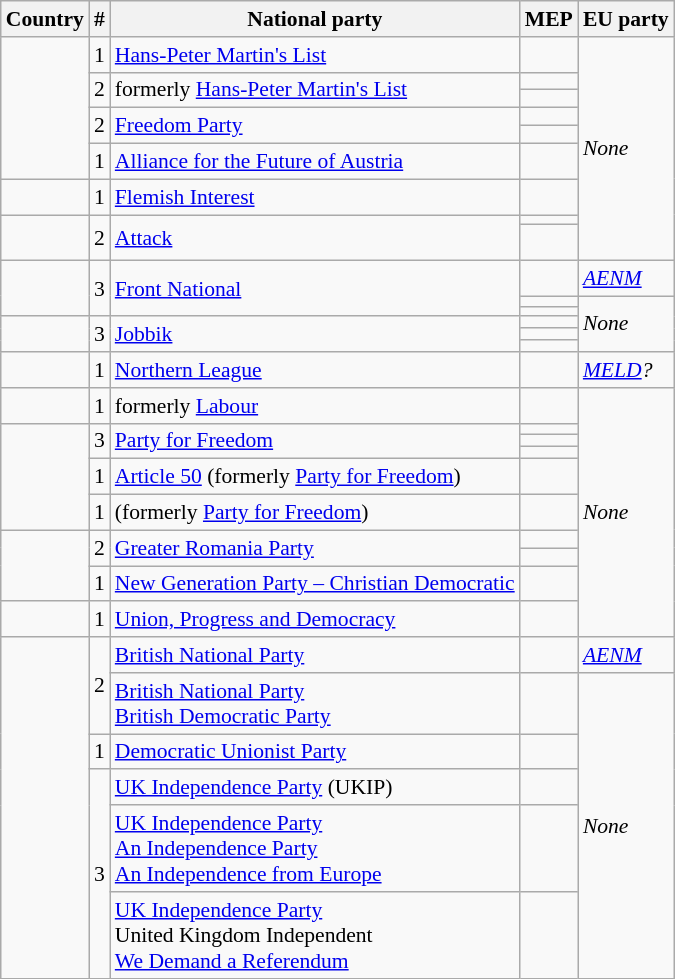<table class="wikitable sortable mw-collapsible mw-collapsed" style="font-size:90%">
<tr>
<th>Country</th>
<th>#</th>
<th>National party</th>
<th>MEP</th>
<th>EU party</th>
</tr>
<tr>
<td rowspan=6></td>
<td>1</td>
<td><a href='#'>Hans-Peter Martin's List</a></td>
<td></td>
<td rowspan=9><em>None</em></td>
</tr>
<tr>
<td rowspan="2">2</td>
<td rowspan="2">formerly <a href='#'>Hans-Peter Martin's List</a></td>
<td></td>
</tr>
<tr>
<td></td>
</tr>
<tr>
<td rowspan=2>2</td>
<td rowspan=2><a href='#'>Freedom Party</a></td>
<td></td>
</tr>
<tr>
<td></td>
</tr>
<tr>
<td>1</td>
<td><a href='#'>Alliance for the Future of Austria</a></td>
<td></td>
</tr>
<tr>
<td></td>
<td>1</td>
<td><a href='#'>Flemish Interest</a></td>
<td></td>
</tr>
<tr>
<td rowspan=2></td>
<td rowspan=2>2</td>
<td rowspan=2><a href='#'>Attack</a></td>
<td></td>
</tr>
<tr>
<td><br></td>
</tr>
<tr>
<td rowspan=3></td>
<td rowspan=3>3</td>
<td rowspan=3><a href='#'>Front National</a></td>
<td></td>
<td><em><a href='#'>AENM</a></em></td>
</tr>
<tr>
<td></td>
<td rowspan=5><em>None</em></td>
</tr>
<tr>
<td></td>
</tr>
<tr>
<td rowspan=3></td>
<td rowspan=3>3</td>
<td rowspan=3><a href='#'>Jobbik</a></td>
<td></td>
</tr>
<tr>
<td></td>
</tr>
<tr>
<td></td>
</tr>
<tr>
<td></td>
<td>1</td>
<td><a href='#'>Northern League</a></td>
<td></td>
<td><em><a href='#'>MELD</a>?</em></td>
</tr>
<tr>
<td></td>
<td>1</td>
<td>formerly <a href='#'>Labour</a></td>
<td></td>
<td rowspan=10><em>None</em></td>
</tr>
<tr>
<td rowspan=5></td>
<td rowspan=3>3</td>
<td rowspan=3><a href='#'>Party for Freedom</a></td>
<td></td>
</tr>
<tr>
<td></td>
</tr>
<tr>
<td></td>
</tr>
<tr>
<td>1</td>
<td><a href='#'>Article 50</a> (formerly <a href='#'>Party for Freedom</a>)</td>
<td></td>
</tr>
<tr>
<td>1</td>
<td>(formerly <a href='#'>Party for Freedom</a>)</td>
<td></td>
</tr>
<tr>
<td rowspan=3></td>
<td rowspan=2>2</td>
<td rowspan=2><a href='#'>Greater Romania Party</a></td>
<td></td>
</tr>
<tr>
<td></td>
</tr>
<tr>
<td>1</td>
<td><a href='#'>New Generation Party – Christian Democratic</a></td>
<td></td>
</tr>
<tr>
<td></td>
<td>1</td>
<td><a href='#'>Union, Progress and Democracy</a></td>
<td></td>
</tr>
<tr>
<td rowspan=6></td>
<td rowspan=2>2</td>
<td><a href='#'>British National Party</a></td>
<td></td>
<td><em><a href='#'>AENM</a></em></td>
</tr>
<tr>
<td><a href='#'>British National Party</a> <br><a href='#'>British Democratic Party</a> </td>
<td></td>
<td rowspan=5><em>None</em></td>
</tr>
<tr>
<td>1</td>
<td><a href='#'>Democratic Unionist Party</a></td>
<td></td>
</tr>
<tr>
<td rowspan=3>3</td>
<td><a href='#'>UK Independence Party</a> (UKIP)</td>
<td><br></td>
</tr>
<tr>
<td><a href='#'>UK Independence Party</a> <br><a href='#'>An Independence Party</a> <br><a href='#'>An Independence from Europe</a> </td>
<td><br></td>
</tr>
<tr>
<td><a href='#'>UK Independence Party</a> <br>United Kingdom Independent <br><a href='#'>We Demand a Referendum</a> </td>
<td><br></td>
</tr>
</table>
